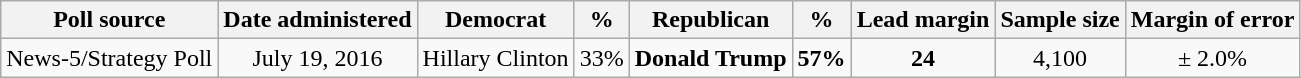<table class="wikitable" style="text-align:center;">
<tr valign=bottom>
<th>Poll source</th>
<th>Date administered</th>
<th>Democrat</th>
<th>%</th>
<th>Republican</th>
<th>%</th>
<th>Lead margin</th>
<th>Sample size</th>
<th>Margin of error</th>
</tr>
<tr>
<td>News-5/Strategy Poll</td>
<td>July 19, 2016</td>
<td>Hillary Clinton</td>
<td>33%</td>
<td><strong>Donald Trump</strong></td>
<td><strong>57%</strong></td>
<td><strong>24</strong></td>
<td>4,100</td>
<td>± 2.0%</td>
</tr>
</table>
